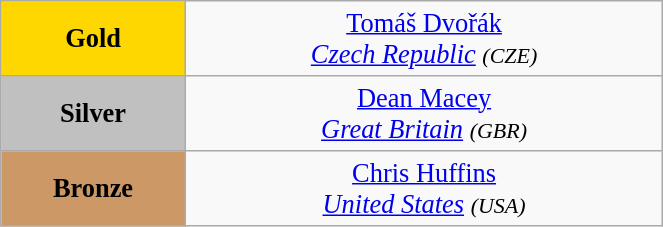<table class="wikitable" style=" text-align:center; font-size:110%;" width="35%">
<tr>
<td bgcolor="gold"><strong>Gold</strong></td>
<td> <a href='#'>Tomáš Dvořák</a><br><em><a href='#'>Czech Republic</a> <small>(CZE)</small></em></td>
</tr>
<tr>
<td bgcolor="silver"><strong>Silver</strong></td>
<td> <a href='#'>Dean Macey</a><br><em><a href='#'>Great Britain</a> <small>(GBR)</small></em></td>
</tr>
<tr>
<td bgcolor="CC9966"><strong>Bronze</strong></td>
<td> <a href='#'>Chris Huffins</a><br><em><a href='#'>United States</a> <small>(USA)</small></em></td>
</tr>
</table>
